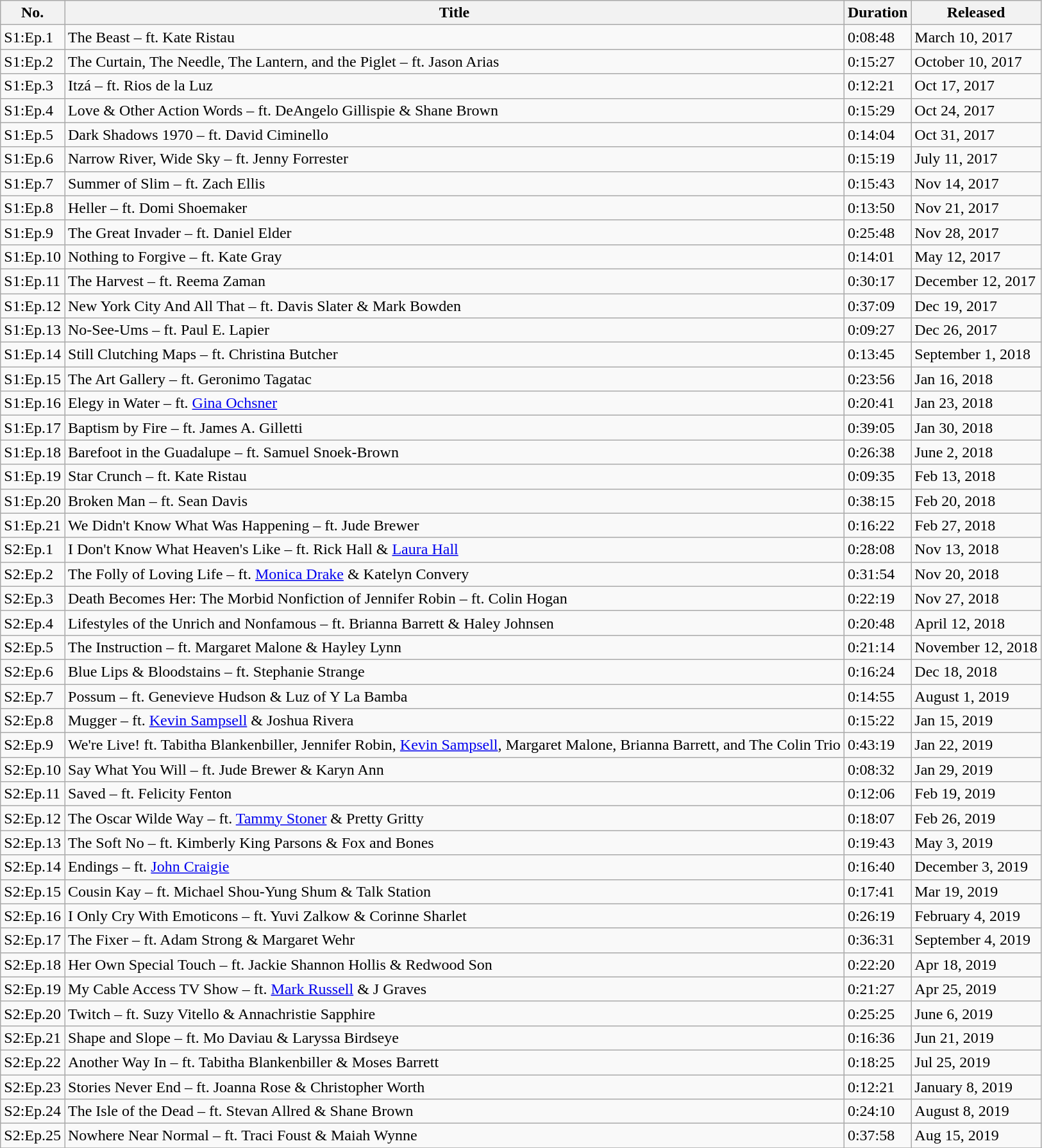<table class="wikitable mw-collapsible">
<tr>
<th>No.</th>
<th>Title</th>
<th>Duration</th>
<th>Released</th>
</tr>
<tr>
<td>S1:Ep.1</td>
<td>The Beast – ft. Kate Ristau</td>
<td>0:08:48</td>
<td>March 10, 2017</td>
</tr>
<tr>
<td>S1:Ep.2</td>
<td>The Curtain, The Needle, The Lantern, and the Piglet – ft. Jason Arias</td>
<td>0:15:27</td>
<td>October 10, 2017</td>
</tr>
<tr>
<td>S1:Ep.3</td>
<td>Itzá – ft. Rios de la Luz</td>
<td>0:12:21</td>
<td>Oct 17, 2017</td>
</tr>
<tr>
<td>S1:Ep.4</td>
<td>Love & Other Action Words – ft. DeAngelo Gillispie & Shane Brown</td>
<td>0:15:29</td>
<td>Oct 24, 2017</td>
</tr>
<tr>
<td>S1:Ep.5</td>
<td>Dark Shadows 1970 – ft. David Ciminello</td>
<td>0:14:04</td>
<td>Oct 31, 2017</td>
</tr>
<tr>
<td>S1:Ep.6</td>
<td>Narrow River, Wide Sky – ft. Jenny Forrester</td>
<td>0:15:19</td>
<td>July 11, 2017</td>
</tr>
<tr>
<td>S1:Ep.7</td>
<td>Summer of Slim – ft. Zach Ellis</td>
<td>0:15:43</td>
<td>Nov 14, 2017</td>
</tr>
<tr>
<td>S1:Ep.8</td>
<td>Heller – ft. Domi Shoemaker</td>
<td>0:13:50</td>
<td>Nov 21, 2017</td>
</tr>
<tr>
<td>S1:Ep.9</td>
<td>The Great Invader – ft. Daniel Elder</td>
<td>0:25:48</td>
<td>Nov 28, 2017</td>
</tr>
<tr>
<td>S1:Ep.10</td>
<td>Nothing to Forgive – ft. Kate Gray</td>
<td>0:14:01</td>
<td>May 12, 2017</td>
</tr>
<tr>
<td>S1:Ep.11</td>
<td>The Harvest – ft. Reema Zaman</td>
<td>0:30:17</td>
<td>December 12, 2017</td>
</tr>
<tr>
<td>S1:Ep.12</td>
<td>New York City And All That – ft. Davis Slater & Mark Bowden</td>
<td>0:37:09</td>
<td>Dec 19, 2017</td>
</tr>
<tr>
<td>S1:Ep.13</td>
<td>No-See-Ums – ft. Paul E. Lapier</td>
<td>0:09:27</td>
<td>Dec 26, 2017</td>
</tr>
<tr>
<td>S1:Ep.14</td>
<td>Still Clutching Maps – ft. Christina Butcher</td>
<td>0:13:45</td>
<td>September 1, 2018</td>
</tr>
<tr>
<td>S1:Ep.15</td>
<td>The Art Gallery – ft. Geronimo Tagatac</td>
<td>0:23:56</td>
<td>Jan 16, 2018</td>
</tr>
<tr>
<td>S1:Ep.16</td>
<td>Elegy in Water – ft. <a href='#'>Gina Ochsner</a></td>
<td>0:20:41</td>
<td>Jan 23, 2018</td>
</tr>
<tr>
<td>S1:Ep.17</td>
<td>Baptism by Fire – ft. James A. Gilletti</td>
<td>0:39:05</td>
<td>Jan 30, 2018</td>
</tr>
<tr>
<td>S1:Ep.18</td>
<td>Barefoot in the Guadalupe – ft. Samuel Snoek-Brown</td>
<td>0:26:38</td>
<td>June 2, 2018</td>
</tr>
<tr>
<td>S1:Ep.19</td>
<td>Star Crunch – ft. Kate Ristau</td>
<td>0:09:35</td>
<td>Feb 13, 2018</td>
</tr>
<tr>
<td>S1:Ep.20</td>
<td>Broken Man – ft. Sean Davis</td>
<td>0:38:15</td>
<td>Feb 20, 2018</td>
</tr>
<tr>
<td>S1:Ep.21</td>
<td>We Didn't Know What Was Happening – ft. Jude Brewer</td>
<td>0:16:22</td>
<td>Feb 27, 2018</td>
</tr>
<tr>
<td>S2:Ep.1</td>
<td>I Don't Know What Heaven's Like – ft. Rick Hall & <a href='#'>Laura Hall</a></td>
<td>0:28:08</td>
<td>Nov 13, 2018</td>
</tr>
<tr>
<td>S2:Ep.2</td>
<td>The Folly of Loving Life – ft. <a href='#'>Monica Drake</a> & Katelyn Convery</td>
<td>0:31:54</td>
<td>Nov 20, 2018</td>
</tr>
<tr>
<td>S2:Ep.3</td>
<td>Death Becomes Her: The Morbid Nonfiction of Jennifer Robin – ft. Colin Hogan</td>
<td>0:22:19</td>
<td>Nov 27, 2018</td>
</tr>
<tr>
<td>S2:Ep.4</td>
<td>Lifestyles of the Unrich and Nonfamous – ft. Brianna Barrett & Haley Johnsen</td>
<td>0:20:48</td>
<td>April 12, 2018</td>
</tr>
<tr>
<td>S2:Ep.5</td>
<td>The Instruction – ft. Margaret Malone & Hayley Lynn</td>
<td>0:21:14</td>
<td>November 12, 2018</td>
</tr>
<tr>
<td>S2:Ep.6</td>
<td>Blue Lips & Bloodstains – ft. Stephanie Strange</td>
<td>0:16:24</td>
<td>Dec 18, 2018</td>
</tr>
<tr>
<td>S2:Ep.7</td>
<td>Possum – ft. Genevieve Hudson & Luz of Y La Bamba</td>
<td>0:14:55</td>
<td>August 1, 2019</td>
</tr>
<tr>
<td>S2:Ep.8</td>
<td>Mugger – ft. <a href='#'>Kevin Sampsell</a> & Joshua Rivera</td>
<td>0:15:22</td>
<td>Jan 15, 2019</td>
</tr>
<tr>
<td>S2:Ep.9</td>
<td>We're Live! ft. Tabitha Blankenbiller, Jennifer Robin, <a href='#'>Kevin Sampsell</a>, Margaret Malone, Brianna Barrett, and The Colin Trio</td>
<td>0:43:19</td>
<td>Jan 22, 2019</td>
</tr>
<tr>
<td>S2:Ep.10</td>
<td>Say What You Will – ft. Jude Brewer & Karyn Ann</td>
<td>0:08:32</td>
<td>Jan 29, 2019</td>
</tr>
<tr>
<td>S2:Ep.11</td>
<td>Saved – ft. Felicity Fenton</td>
<td>0:12:06</td>
<td>Feb 19, 2019</td>
</tr>
<tr>
<td>S2:Ep.12</td>
<td>The Oscar Wilde Way – ft. <a href='#'>Tammy Stoner</a> & Pretty Gritty</td>
<td>0:18:07</td>
<td>Feb 26, 2019</td>
</tr>
<tr>
<td>S2:Ep.13</td>
<td>The Soft No – ft. Kimberly King Parsons & Fox and Bones</td>
<td>0:19:43</td>
<td>May 3, 2019</td>
</tr>
<tr>
<td>S2:Ep.14</td>
<td>Endings – ft. <a href='#'>John Craigie</a></td>
<td>0:16:40</td>
<td>December 3, 2019</td>
</tr>
<tr>
<td>S2:Ep.15</td>
<td>Cousin Kay – ft. Michael Shou-Yung Shum & Talk Station</td>
<td>0:17:41</td>
<td>Mar 19, 2019</td>
</tr>
<tr>
<td>S2:Ep.16</td>
<td>I Only Cry With Emoticons – ft. Yuvi Zalkow & Corinne Sharlet</td>
<td>0:26:19</td>
<td>February 4, 2019</td>
</tr>
<tr>
<td>S2:Ep.17</td>
<td>The Fixer – ft. Adam Strong & Margaret Wehr</td>
<td>0:36:31</td>
<td>September 4, 2019</td>
</tr>
<tr>
<td>S2:Ep.18</td>
<td>Her Own Special Touch – ft. Jackie Shannon Hollis & Redwood Son</td>
<td>0:22:20</td>
<td>Apr 18, 2019</td>
</tr>
<tr>
<td>S2:Ep.19</td>
<td>My Cable Access TV Show – ft. <a href='#'>Mark Russell</a> & J Graves</td>
<td>0:21:27</td>
<td>Apr 25, 2019</td>
</tr>
<tr>
<td>S2:Ep.20</td>
<td>Twitch – ft. Suzy Vitello & Annachristie Sapphire</td>
<td>0:25:25</td>
<td>June 6, 2019</td>
</tr>
<tr>
<td>S2:Ep.21</td>
<td>Shape and Slope – ft. Mo Daviau & Laryssa Birdseye</td>
<td>0:16:36</td>
<td>Jun 21, 2019</td>
</tr>
<tr>
<td>S2:Ep.22</td>
<td>Another Way In – ft. Tabitha Blankenbiller & Moses Barrett</td>
<td>0:18:25</td>
<td>Jul 25, 2019</td>
</tr>
<tr>
<td>S2:Ep.23</td>
<td>Stories Never End – ft. Joanna Rose & Christopher Worth</td>
<td>0:12:21</td>
<td>January 8, 2019</td>
</tr>
<tr>
<td>S2:Ep.24</td>
<td>The Isle of the Dead – ft. Stevan Allred & Shane Brown</td>
<td>0:24:10</td>
<td>August 8, 2019</td>
</tr>
<tr>
<td>S2:Ep.25</td>
<td>Nowhere Near Normal – ft. Traci Foust & Maiah Wynne</td>
<td>0:37:58</td>
<td>Aug 15, 2019</td>
</tr>
<tr>
</tr>
</table>
